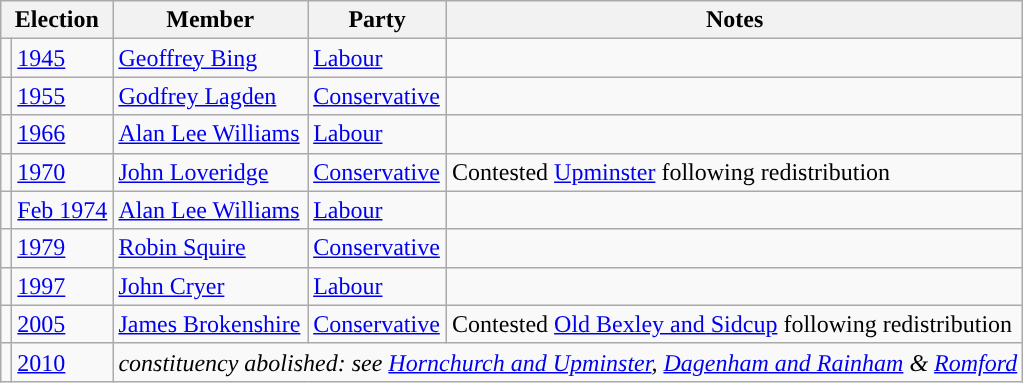<table class="wikitable">
<tr>
<th colspan="2">Election</th>
<th>Member</th>
<th>Party</th>
<th>Notes</th>
</tr>
<tr>
<td style="color:inherit;background-color: "></td>
<td><a href='#'>1945</a></td>
<td><a href='#'>Geoffrey Bing</a></td>
<td><a href='#'>Labour</a></td>
<td></td>
</tr>
<tr>
<td style="color:inherit;background-color: "></td>
<td><a href='#'>1955</a></td>
<td><a href='#'>Godfrey Lagden</a></td>
<td><a href='#'>Conservative</a></td>
<td></td>
</tr>
<tr>
<td style="color:inherit;background-color: "></td>
<td><a href='#'>1966</a></td>
<td><a href='#'>Alan Lee Williams</a></td>
<td><a href='#'>Labour</a></td>
<td></td>
</tr>
<tr>
<td style="color:inherit;background-color: "></td>
<td><a href='#'>1970</a></td>
<td><a href='#'>John Loveridge</a></td>
<td><a href='#'>Conservative</a></td>
<td>Contested <a href='#'>Upminster</a> following redistribution</td>
</tr>
<tr>
<td style="color:inherit;background-color: "></td>
<td><a href='#'>Feb 1974</a></td>
<td><a href='#'>Alan Lee Williams</a></td>
<td><a href='#'>Labour</a></td>
<td></td>
</tr>
<tr>
<td style="color:inherit;background-color: "></td>
<td><a href='#'>1979</a></td>
<td><a href='#'>Robin Squire</a></td>
<td><a href='#'>Conservative</a></td>
<td></td>
</tr>
<tr>
<td style="color:inherit;background-color: "></td>
<td><a href='#'>1997</a></td>
<td><a href='#'>John Cryer</a></td>
<td><a href='#'>Labour</a></td>
<td></td>
</tr>
<tr>
<td style="color:inherit;background-color: "></td>
<td><a href='#'>2005</a></td>
<td><a href='#'>James Brokenshire</a></td>
<td><a href='#'>Conservative</a></td>
<td>Contested <a href='#'>Old Bexley and Sidcup</a> following redistribution</td>
</tr>
<tr>
<td></td>
<td><a href='#'>2010</a></td>
<td colspan="4"><em>constituency abolished: see <a href='#'>Hornchurch and Upminster</a>, <a href='#'>Dagenham and Rainham</a> & <a href='#'>Romford</a></em></td>
</tr>
</table>
